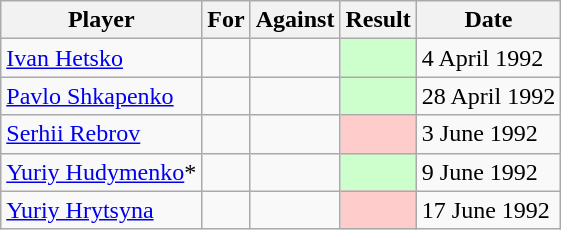<table class="wikitable sortable">
<tr>
<th>Player</th>
<th>For</th>
<th>Against</th>
<th>Result</th>
<th>Date</th>
</tr>
<tr>
<td> <a href='#'>Ivan Hetsko</a></td>
<td></td>
<td></td>
<td style="background:#cfc;"></td>
<td>4 April 1992</td>
</tr>
<tr>
<td> <a href='#'>Pavlo Shkapenko</a></td>
<td></td>
<td></td>
<td style="background:#cfc;"></td>
<td>28 April 1992</td>
</tr>
<tr>
<td> <a href='#'>Serhii Rebrov</a></td>
<td></td>
<td></td>
<td style="background:#fcc;"></td>
<td>3 June 1992</td>
</tr>
<tr>
<td> <a href='#'>Yuriy Hudymenko</a>*</td>
<td></td>
<td></td>
<td style="background:#cfc;"></td>
<td>9 June 1992</td>
</tr>
<tr>
<td> <a href='#'>Yuriy Hrytsyna</a></td>
<td></td>
<td></td>
<td style="background:#fcc;"></td>
<td>17 June 1992</td>
</tr>
</table>
